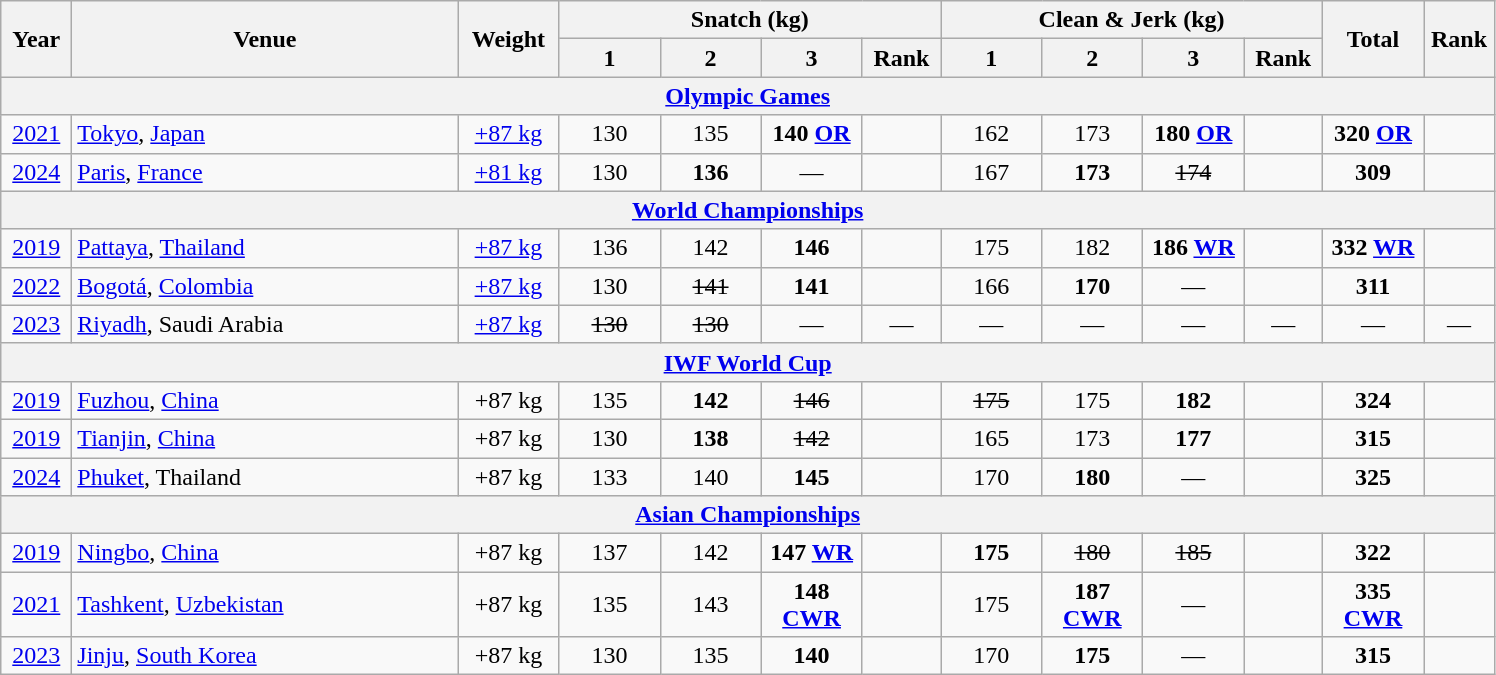<table class="wikitable" style="text-align:center;">
<tr>
<th rowspan=2 width=40>Year</th>
<th rowspan=2 width=250>Venue</th>
<th rowspan=2 width=60>Weight</th>
<th colspan=4>Snatch (kg)</th>
<th colspan=4>Clean & Jerk (kg)</th>
<th rowspan=2 width=60>Total</th>
<th rowspan=2 width=40>Rank</th>
</tr>
<tr>
<th width=60>1</th>
<th width=60>2</th>
<th width=60>3</th>
<th width=45>Rank</th>
<th width=60>1</th>
<th width=60>2</th>
<th width=60>3</th>
<th width=45>Rank</th>
</tr>
<tr>
<th colspan=13><a href='#'>Olympic Games</a></th>
</tr>
<tr>
<td><a href='#'>2021</a></td>
<td align=left><a href='#'>Tokyo</a>, <a href='#'>Japan</a></td>
<td><a href='#'>+87 kg</a></td>
<td>130</td>
<td>135</td>
<td><strong>140 <a href='#'>OR</a></strong></td>
<td></td>
<td>162</td>
<td>173</td>
<td><strong>180 <a href='#'>OR</a></strong></td>
<td></td>
<td><strong>320 <a href='#'>OR</a></strong></td>
<td></td>
</tr>
<tr>
<td><a href='#'>2024</a></td>
<td align=left><a href='#'>Paris</a>, <a href='#'>France</a></td>
<td><a href='#'>+81 kg</a></td>
<td>130</td>
<td><strong>136</strong></td>
<td>—</td>
<td></td>
<td>167</td>
<td><strong>173</strong></td>
<td><s>174</s></td>
<td></td>
<td><strong>309</strong></td>
<td></td>
</tr>
<tr>
<th colspan=13><a href='#'>World Championships</a></th>
</tr>
<tr>
<td><a href='#'>2019</a></td>
<td align=left><a href='#'>Pattaya</a>, <a href='#'>Thailand</a></td>
<td><a href='#'>+87 kg</a></td>
<td>136</td>
<td>142</td>
<td><strong>146</strong></td>
<td></td>
<td>175</td>
<td>182</td>
<td><strong>186 <a href='#'>WR</a></strong></td>
<td></td>
<td><strong>332 <a href='#'>WR</a></strong></td>
<td></td>
</tr>
<tr>
<td><a href='#'>2022</a></td>
<td align=left><a href='#'>Bogotá</a>, <a href='#'>Colombia</a></td>
<td><a href='#'>+87 kg</a></td>
<td>130</td>
<td><s>141</s></td>
<td><strong>141</strong></td>
<td></td>
<td>166</td>
<td><strong>170</strong></td>
<td>—</td>
<td></td>
<td><strong>311</strong></td>
<td></td>
</tr>
<tr>
<td><a href='#'>2023</a></td>
<td align=left><a href='#'>Riyadh</a>, Saudi Arabia</td>
<td><a href='#'>+87 kg</a></td>
<td><s>130</s></td>
<td><s>130</s></td>
<td>—</td>
<td>—</td>
<td>—</td>
<td>—</td>
<td>—</td>
<td>—</td>
<td>—</td>
<td>—</td>
</tr>
<tr>
<th colspan=13><a href='#'>IWF World Cup</a></th>
</tr>
<tr>
<td><a href='#'>2019</a></td>
<td align=left><a href='#'>Fuzhou</a>, <a href='#'>China</a></td>
<td>+87 kg</td>
<td>135</td>
<td><strong>142</strong></td>
<td><s>146</s></td>
<td></td>
<td><s>175</s></td>
<td>175</td>
<td><strong>182</strong></td>
<td></td>
<td><strong>324</strong></td>
<td></td>
</tr>
<tr>
<td><a href='#'>2019</a></td>
<td align=left><a href='#'>Tianjin</a>, <a href='#'>China</a></td>
<td>+87 kg</td>
<td>130</td>
<td><strong>138</strong></td>
<td><s>142</s></td>
<td></td>
<td>165</td>
<td>173</td>
<td><strong>177</strong></td>
<td></td>
<td><strong>315</strong></td>
<td></td>
</tr>
<tr>
<td><a href='#'>2024</a></td>
<td align=left><a href='#'>Phuket</a>, Thailand</td>
<td>+87 kg</td>
<td>133</td>
<td>140</td>
<td><strong>145</strong></td>
<td></td>
<td>170</td>
<td><strong>180</strong></td>
<td>—</td>
<td></td>
<td><strong>325</strong></td>
<td></td>
</tr>
<tr>
<th colspan=13><a href='#'>Asian Championships</a></th>
</tr>
<tr>
<td><a href='#'>2019</a></td>
<td align=left><a href='#'>Ningbo</a>, <a href='#'>China</a></td>
<td>+87 kg</td>
<td>137</td>
<td>142</td>
<td><strong>147 <a href='#'>WR</a></strong></td>
<td></td>
<td><strong>175</strong></td>
<td><s>180</s></td>
<td><s>185</s></td>
<td></td>
<td><strong>322</strong></td>
<td></td>
</tr>
<tr>
<td><a href='#'>2021</a></td>
<td align=left><a href='#'>Tashkent</a>, <a href='#'>Uzbekistan</a></td>
<td>+87 kg</td>
<td>135</td>
<td>143</td>
<td><strong>148 <a href='#'>CWR</a></strong></td>
<td></td>
<td>175</td>
<td><strong>187 <a href='#'>CWR</a></strong></td>
<td>—</td>
<td></td>
<td><strong>335 <a href='#'>CWR</a></strong></td>
<td></td>
</tr>
<tr>
<td><a href='#'>2023</a></td>
<td align=left><a href='#'>Jinju</a>, <a href='#'>South Korea</a></td>
<td>+87 kg</td>
<td>130</td>
<td>135</td>
<td><strong>140</strong></td>
<td></td>
<td>170</td>
<td><strong>175</strong></td>
<td>—</td>
<td></td>
<td><strong>315</strong></td>
<td></td>
</tr>
</table>
